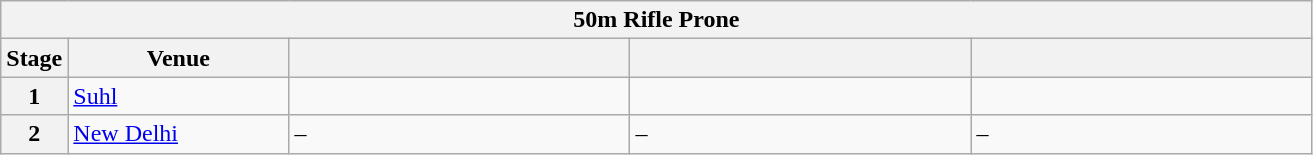<table class="wikitable">
<tr>
<th colspan="5">50m Rifle Prone</th>
</tr>
<tr>
<th>Stage</th>
<th width=140>Venue</th>
<th width=220></th>
<th width=220></th>
<th width=220></th>
</tr>
<tr>
<th>1</th>
<td> <a href='#'>Suhl</a></td>
<td></td>
<td></td>
<td></td>
</tr>
<tr>
<th>2</th>
<td> <a href='#'>New Delhi</a></td>
<td –>–</td>
<td –>–</td>
<td –>–</td>
</tr>
</table>
